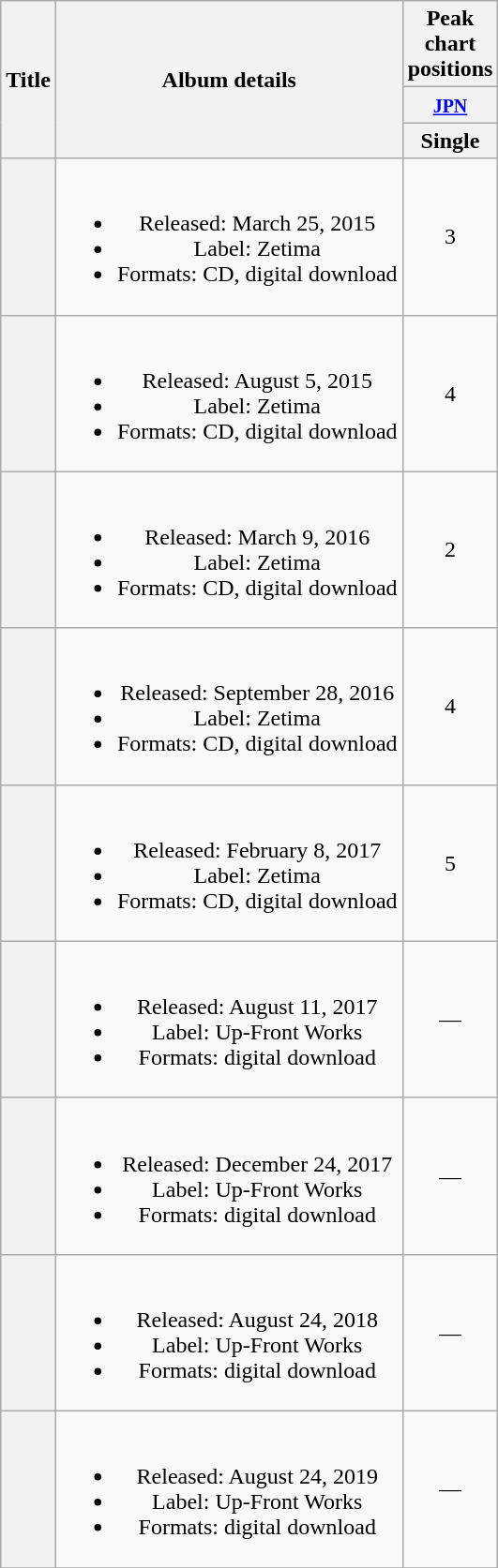<table class="wikitable plainrowheaders" style="text-align:center;">
<tr>
<th scope="col" rowspan="3">Title</th>
<th scope="col" rowspan="3">Album details</th>
<th scope="col" colspan="1">Peak <br> chart <br> positions</th>
</tr>
<tr>
<th scope="col" colspan="4"><small><a href='#'>JPN</a></small></th>
</tr>
<tr>
<th style="width:2.5em;">Single</th>
</tr>
<tr>
<th scope="row"><em></em></th>
<td><br><ul><li>Released: March 25, 2015</li><li>Label: Zetima</li><li>Formats: CD, digital download</li></ul></td>
<td>3</td>
</tr>
<tr>
<th scope="row"><em></em></th>
<td><br><ul><li>Released: August 5, 2015</li><li>Label: Zetima</li><li>Formats: CD, digital download</li></ul></td>
<td>4</td>
</tr>
<tr>
<th scope="row"><em></em></th>
<td><br><ul><li>Released: March 9, 2016</li><li>Label: Zetima</li><li>Formats: CD, digital download</li></ul></td>
<td>2</td>
</tr>
<tr>
<th scope="row"><em></em></th>
<td><br><ul><li>Released: September 28, 2016</li><li>Label: Zetima</li><li>Formats: CD, digital download</li></ul></td>
<td>4</td>
</tr>
<tr>
<th scope="row"><em></em></th>
<td><br><ul><li>Released: February 8, 2017</li><li>Label: Zetima</li><li>Formats: CD, digital download</li></ul></td>
<td>5</td>
</tr>
<tr>
<th scope="row"><em></em></th>
<td><br><ul><li>Released: August 11, 2017</li><li>Label: Up-Front Works</li><li>Formats: digital download</li></ul></td>
<td>—</td>
</tr>
<tr>
<th scope="row"><em></em></th>
<td><br><ul><li>Released: December 24, 2017</li><li>Label: Up-Front Works</li><li>Formats: digital download</li></ul></td>
<td>—</td>
</tr>
<tr>
<th scope="row"><em></em></th>
<td><br><ul><li>Released: August 24, 2018</li><li>Label: Up-Front Works</li><li>Formats: digital download</li></ul></td>
<td>—</td>
</tr>
<tr>
<th scope="row"><em></em></th>
<td><br><ul><li>Released: August 24, 2019</li><li>Label: Up-Front Works</li><li>Formats: digital download</li></ul></td>
<td>—</td>
</tr>
<tr>
</tr>
</table>
